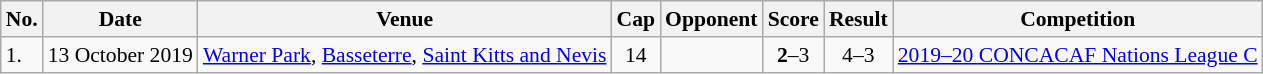<table class="wikitable" style="font-size:90%;">
<tr>
<th>No.</th>
<th>Date</th>
<th>Venue</th>
<th>Cap</th>
<th>Opponent</th>
<th>Score</th>
<th>Result</th>
<th>Competition</th>
</tr>
<tr>
<td>1.</td>
<td>13 October 2019</td>
<td><a href='#'>Warner Park</a>, <a href='#'>Basseterre</a>, <a href='#'>Saint Kitts and Nevis</a></td>
<td align=center>14</td>
<td></td>
<td align="center"><strong>2</strong>–3</td>
<td align="center">4–3</td>
<td><a href='#'>2019–20 CONCACAF Nations League C</a></td>
</tr>
</table>
